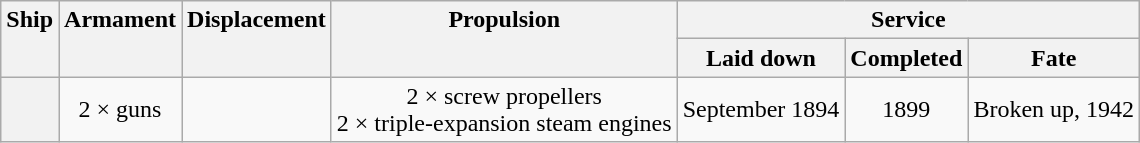<table class="wikitable plainrowheaders" style="text-align: center;">
<tr valign="top">
<th scope="col" rowspan="2">Ship</th>
<th scope="col" rowspan="2">Armament</th>
<th scope="col" rowspan="2">Displacement</th>
<th scope="col" rowspan="2">Propulsion</th>
<th scope="col" colspan="3">Service</th>
</tr>
<tr valign="top">
<th scope="col">Laid down</th>
<th scope="col">Completed</th>
<th scope="col">Fate</th>
</tr>
<tr valign="center">
<th scope="row"></th>
<td>2 ×  guns</td>
<td></td>
<td>2 × screw propellers<br>2 × triple-expansion steam engines<br></td>
<td>September 1894</td>
<td>1899</td>
<td>Broken up, 1942</td>
</tr>
</table>
